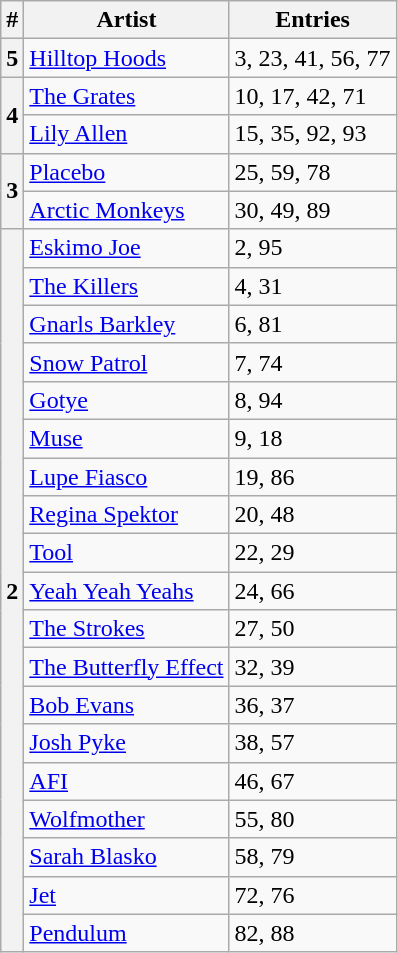<table class="wikitable sortable">
<tr>
<th>#</th>
<th>Artist</th>
<th>Entries</th>
</tr>
<tr>
<th>5</th>
<td><a href='#'>Hilltop Hoods</a></td>
<td>3, 23, 41, 56, 77</td>
</tr>
<tr>
<th rowspan="2">4</th>
<td><a href='#'>The Grates</a></td>
<td>10, 17, 42, 71</td>
</tr>
<tr>
<td><a href='#'>Lily Allen</a></td>
<td>15, 35, 92, 93</td>
</tr>
<tr>
<th rowspan="2">3</th>
<td><a href='#'>Placebo</a></td>
<td>25, 59, 78</td>
</tr>
<tr>
<td><a href='#'>Arctic Monkeys</a></td>
<td>30, 49, 89</td>
</tr>
<tr>
<th rowspan="19">2</th>
<td><a href='#'>Eskimo Joe</a></td>
<td>2, 95</td>
</tr>
<tr>
<td><a href='#'>The Killers</a></td>
<td>4, 31</td>
</tr>
<tr>
<td><a href='#'>Gnarls Barkley</a></td>
<td>6, 81</td>
</tr>
<tr>
<td><a href='#'>Snow Patrol</a></td>
<td>7, 74</td>
</tr>
<tr>
<td><a href='#'>Gotye</a></td>
<td>8, 94</td>
</tr>
<tr>
<td><a href='#'>Muse</a></td>
<td>9, 18</td>
</tr>
<tr>
<td><a href='#'>Lupe Fiasco</a></td>
<td>19, 86</td>
</tr>
<tr>
<td><a href='#'>Regina Spektor</a></td>
<td>20, 48</td>
</tr>
<tr>
<td><a href='#'>Tool</a></td>
<td>22, 29</td>
</tr>
<tr>
<td><a href='#'>Yeah Yeah Yeahs</a></td>
<td>24, 66</td>
</tr>
<tr>
<td><a href='#'>The Strokes</a></td>
<td>27, 50</td>
</tr>
<tr>
<td><a href='#'>The Butterfly Effect</a></td>
<td>32, 39</td>
</tr>
<tr>
<td><a href='#'>Bob Evans</a></td>
<td>36, 37</td>
</tr>
<tr>
<td><a href='#'>Josh Pyke</a></td>
<td>38, 57</td>
</tr>
<tr>
<td><a href='#'>AFI</a></td>
<td>46, 67</td>
</tr>
<tr>
<td><a href='#'>Wolfmother</a></td>
<td>55, 80</td>
</tr>
<tr>
<td><a href='#'>Sarah Blasko</a></td>
<td>58, 79</td>
</tr>
<tr>
<td><a href='#'>Jet</a></td>
<td>72, 76</td>
</tr>
<tr>
<td><a href='#'>Pendulum</a></td>
<td>82, 88</td>
</tr>
</table>
